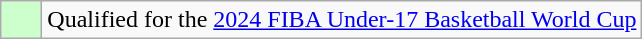<table class="wikitable">
<tr>
<td width="20px" bgcolor="#ccffcc"></td>
<td>Qualified for the <a href='#'>2024 FIBA Under-17 Basketball World Cup</a></td>
</tr>
</table>
